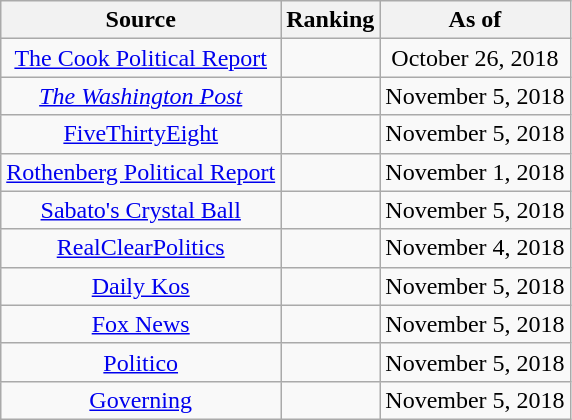<table class="wikitable" style="text-align:center">
<tr>
<th>Source</th>
<th>Ranking</th>
<th>As of</th>
</tr>
<tr>
<td><a href='#'>The Cook Political Report</a></td>
<td></td>
<td>October 26, 2018</td>
</tr>
<tr>
<td><em><a href='#'>The Washington Post</a></em></td>
<td></td>
<td>November 5, 2018</td>
</tr>
<tr>
<td><a href='#'>FiveThirtyEight</a></td>
<td></td>
<td>November 5, 2018</td>
</tr>
<tr>
<td><a href='#'>Rothenberg Political Report</a></td>
<td></td>
<td>November 1, 2018</td>
</tr>
<tr>
<td><a href='#'>Sabato's Crystal Ball</a></td>
<td></td>
<td>November 5, 2018</td>
</tr>
<tr>
<td><a href='#'>RealClearPolitics</a></td>
<td></td>
<td>November 4, 2018</td>
</tr>
<tr>
<td><a href='#'>Daily Kos</a></td>
<td></td>
<td>November 5, 2018</td>
</tr>
<tr>
<td><a href='#'>Fox News</a></td>
<td></td>
<td>November 5, 2018</td>
</tr>
<tr>
<td><a href='#'>Politico</a></td>
<td></td>
<td>November 5, 2018</td>
</tr>
<tr>
<td><a href='#'>Governing</a></td>
<td></td>
<td>November 5, 2018</td>
</tr>
</table>
